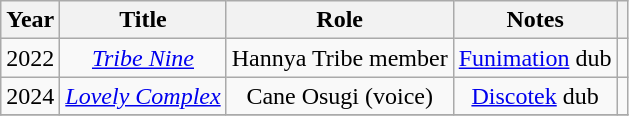<table class="wikitable" style="text-align:center;">
<tr>
<th>Year</th>
<th>Title</th>
<th>Role</th>
<th class="unsortable">Notes</th>
<th></th>
</tr>
<tr>
<td>2022</td>
<td><em><a href='#'>Tribe Nine</a></em></td>
<td>Hannya Tribe member</td>
<td><a href='#'>Funimation</a> dub</td>
<td></td>
</tr>
<tr>
<td>2024</td>
<td><em><a href='#'>Lovely Complex</a></em></td>
<td>Cane Osugi (voice)</td>
<td><a href='#'>Discotek</a> dub</td>
<td></td>
</tr>
<tr>
</tr>
</table>
